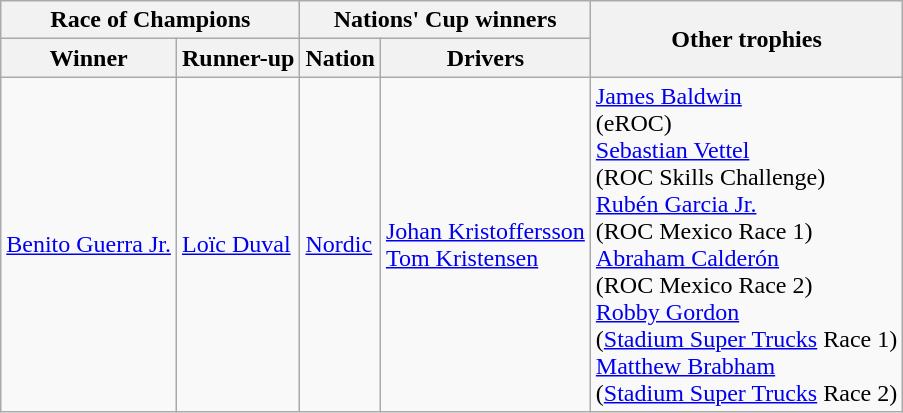<table class="wikitable">
<tr>
<th colspan=2>Race of Champions</th>
<th colspan=2>Nations' Cup winners</th>
<th rowspan=2>Other trophies</th>
</tr>
<tr>
<th>Winner</th>
<th>Runner-up</th>
<th>Nation</th>
<th>Drivers</th>
</tr>
<tr>
<td> <a href='#'>Benito Guerra Jr.</a></td>
<td> <a href='#'>Loïc Duval</a></td>
<td> <a href='#'>Nordic</a></td>
<td><a href='#'>Johan Kristoffersson</a><br><a href='#'>Tom Kristensen</a></td>
<td> <a href='#'>James Baldwin</a><br>(eROC)<br> <a href='#'>Sebastian Vettel</a><br>(ROC Skills Challenge)<br> <a href='#'>Rubén Garcia Jr.</a><br>(ROC Mexico Race 1)<br> <a href='#'>Abraham Calderón</a><br>(ROC Mexico Race 2)<br> <a href='#'>Robby Gordon</a><br>(<a href='#'>Stadium Super Trucks</a> Race 1)<br> <a href='#'>Matthew Brabham</a><br>(<a href='#'>Stadium Super Trucks</a> Race 2)</td>
</tr>
</table>
